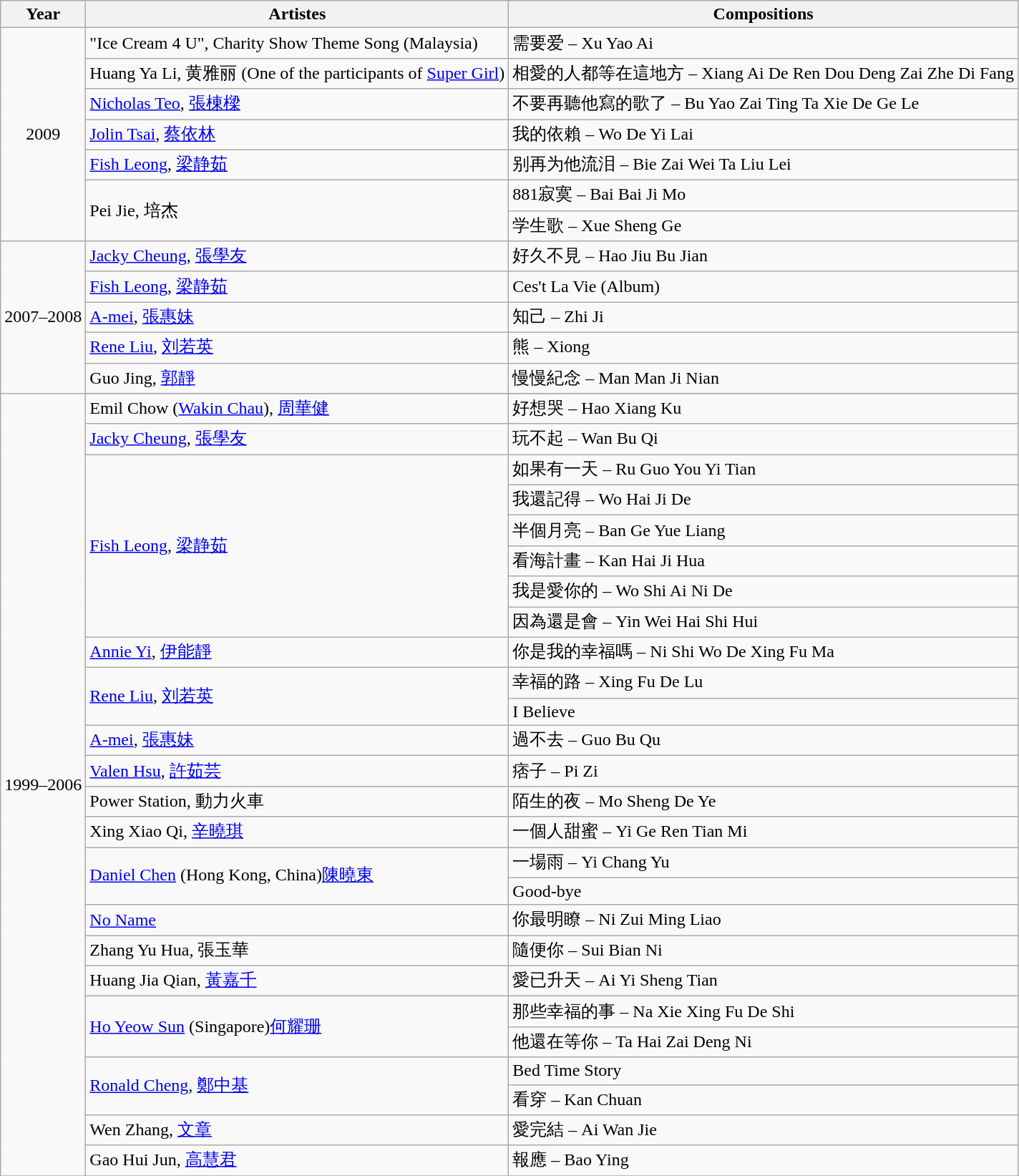<table class="wikitable">
<tr>
<th>Year</th>
<th>Artistes</th>
<th>Compositions</th>
</tr>
<tr align=center>
<td align="center" rowspan=7>2009</td>
<td align="left">"Ice Cream 4 U", Charity Show Theme Song (Malaysia)</td>
<td align="left">需要爱 – Xu Yao Ai</td>
</tr>
<tr>
<td>Huang Ya Li, 黄雅丽 (One of the participants of <a href='#'>Super Girl</a>)</td>
<td>相愛的人都等在這地方 – Xiang Ai De Ren Dou Deng Zai Zhe Di Fang</td>
</tr>
<tr>
<td><a href='#'>Nicholas Teo</a>, <a href='#'>張棟樑</a></td>
<td>不要再聽他寫的歌了 – Bu Yao Zai Ting Ta Xie De Ge Le</td>
</tr>
<tr>
<td><a href='#'>Jolin Tsai</a>, <a href='#'>蔡依林</a></td>
<td>我的依賴 – Wo De Yi Lai</td>
</tr>
<tr>
<td><a href='#'>Fish Leong</a>, <a href='#'>梁静茹</a></td>
<td>别再为他流泪 – Bie Zai Wei Ta Liu Lei</td>
</tr>
<tr>
<td align="left" rowspan=2>Pei Jie, 培杰</td>
<td>881寂寞 – Bai Bai Ji Mo</td>
</tr>
<tr>
<td>学生歌 – Xue Sheng Ge</td>
</tr>
<tr>
<td align="center" rowspan=5>2007–2008</td>
<td><a href='#'>Jacky Cheung</a>, <a href='#'>張學友</a></td>
<td>好久不見 – Hao Jiu Bu Jian</td>
</tr>
<tr>
<td><a href='#'>Fish Leong</a>, <a href='#'>梁静茹</a></td>
<td>Ces't La Vie (Album)</td>
</tr>
<tr>
<td><a href='#'>A-mei</a>, <a href='#'>張惠妹</a></td>
<td>知己 – Zhi Ji</td>
</tr>
<tr>
<td><a href='#'>Rene Liu</a>, <a href='#'>刘若英</a></td>
<td>熊 – Xiong</td>
</tr>
<tr>
<td>Guo Jing, <a href='#'>郭靜</a></td>
<td>慢慢紀念 – Man Man Ji Nian</td>
</tr>
<tr>
<td align="center" rowspan=27>1999–2006</td>
</tr>
<tr>
<td>Emil Chow (<a href='#'>Wakin Chau</a>), <a href='#'>周華健</a></td>
<td>好想哭 – Hao Xiang Ku</td>
</tr>
<tr>
<td><a href='#'>Jacky Cheung</a>, <a href='#'>張學友</a></td>
<td>玩不起 – Wan Bu Qi</td>
</tr>
<tr>
<td align="left" rowspan=6><a href='#'>Fish Leong</a>, <a href='#'>梁静茹</a></td>
<td>如果有一天 – Ru Guo You Yi Tian</td>
</tr>
<tr>
<td>我還記得 – Wo Hai Ji De</td>
</tr>
<tr>
<td>半個月亮 – Ban Ge Yue Liang</td>
</tr>
<tr>
<td>看海計畫 – Kan Hai Ji Hua</td>
</tr>
<tr>
<td>我是愛你的 – Wo Shi Ai Ni De</td>
</tr>
<tr>
<td>因為還是會 – Yin Wei Hai Shi Hui</td>
</tr>
<tr>
<td><a href='#'>Annie Yi</a>, <a href='#'>伊能靜</a></td>
<td>你是我的幸福嗎 – Ni Shi Wo De Xing Fu Ma</td>
</tr>
<tr>
<td align="left" rowspan=2><a href='#'>Rene Liu</a>, <a href='#'>刘若英</a></td>
<td>幸福的路 – Xing Fu De Lu</td>
</tr>
<tr>
<td>I Believe</td>
</tr>
<tr>
<td><a href='#'>A-mei</a>, <a href='#'>張惠妹</a></td>
<td>過不去 – Guo Bu Qu</td>
</tr>
<tr>
<td><a href='#'>Valen Hsu</a>, <a href='#'>許茹芸</a></td>
<td>痞子 – Pi Zi</td>
</tr>
<tr>
<td>Power Station, 動力火車</td>
<td>陌生的夜 – Mo Sheng De Ye</td>
</tr>
<tr>
<td>Xing Xiao Qi, <a href='#'>辛曉琪</a></td>
<td>一個人甜蜜 – Yi Ge Ren Tian Mi</td>
</tr>
<tr>
<td align="left" rowspan=2><a href='#'>Daniel Chen</a> (Hong Kong, China)<a href='#'>陳曉東</a></td>
<td>一場雨 – Yi Chang Yu</td>
</tr>
<tr>
<td>Good-bye</td>
</tr>
<tr>
<td><a href='#'>No Name</a></td>
<td>你最明瞭 – Ni Zui Ming Liao</td>
</tr>
<tr>
<td>Zhang Yu Hua, 張玉華</td>
<td>隨便你 – Sui Bian Ni</td>
</tr>
<tr>
<td>Huang Jia Qian, <a href='#'>黃嘉千</a></td>
<td>愛已升天 – Ai Yi Sheng Tian</td>
</tr>
<tr>
<td align="left" rowspan=2><a href='#'>Ho Yeow Sun</a> (Singapore)<a href='#'>何耀珊</a></td>
<td>那些幸福的事 – Na Xie Xing Fu De Shi</td>
</tr>
<tr>
<td>他還在等你 – Ta Hai Zai Deng Ni</td>
</tr>
<tr>
<td align="left" rowspan=2><a href='#'>Ronald Cheng</a>, <a href='#'>鄭中基</a></td>
<td>Bed Time Story</td>
</tr>
<tr>
<td>看穿 – Kan Chuan</td>
</tr>
<tr>
<td>Wen Zhang, <a href='#'>文章</a></td>
<td>愛完結 – Ai Wan Jie</td>
</tr>
<tr>
<td>Gao Hui Jun, <a href='#'>高慧君</a></td>
<td>報應 – Bao Ying</td>
</tr>
<tr>
</tr>
</table>
